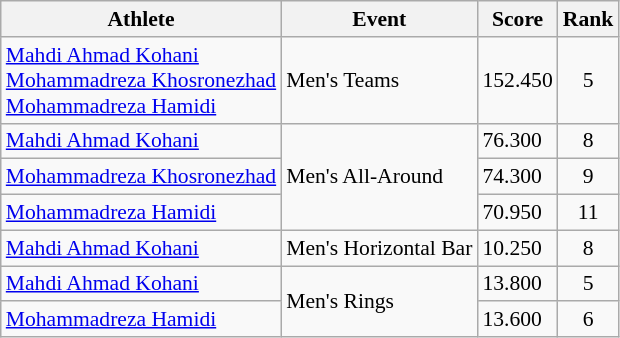<table class="wikitable" style="font-size:90%;">
<tr>
<th>Athlete</th>
<th>Event</th>
<th>Score</th>
<th>Rank</th>
</tr>
<tr>
<td><a href='#'>Mahdi Ahmad Kohani</a><br><a href='#'>Mohammadreza Khosronezhad</a><br><a href='#'>Mohammadreza Hamidi</a></td>
<td>Men's Teams</td>
<td>152.450</td>
<td align=center>5</td>
</tr>
<tr>
<td><a href='#'>Mahdi Ahmad Kohani</a></td>
<td rowspan=3>Men's All-Around</td>
<td>76.300</td>
<td align=center>8</td>
</tr>
<tr>
<td><a href='#'>Mohammadreza Khosronezhad</a></td>
<td>74.300</td>
<td align=center>9</td>
</tr>
<tr>
<td><a href='#'>Mohammadreza Hamidi</a></td>
<td>70.950</td>
<td align=center>11</td>
</tr>
<tr>
<td><a href='#'>Mahdi Ahmad Kohani</a></td>
<td>Men's Horizontal Bar</td>
<td>10.250</td>
<td align=center>8</td>
</tr>
<tr>
<td><a href='#'>Mahdi Ahmad Kohani</a></td>
<td rowspan=2>Men's Rings</td>
<td>13.800</td>
<td align=center>5</td>
</tr>
<tr>
<td><a href='#'>Mohammadreza Hamidi</a></td>
<td>13.600</td>
<td align=center>6</td>
</tr>
</table>
